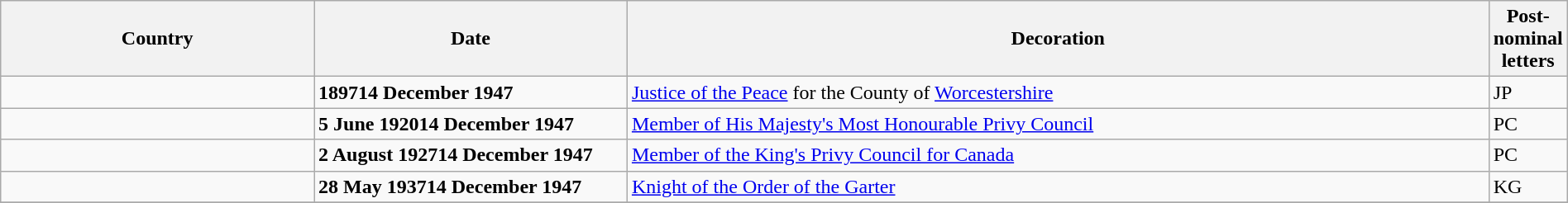<table class="wikitable" style="width:100%;">
<tr>
<th style="width:20%;">Country</th>
<th style="width:20%;">Date</th>
<th style="width:55%;">Decoration</th>
<th style="width:5%;">Post-nominal letters</th>
</tr>
<tr>
<td></td>
<td><strong>189714 December 1947</strong></td>
<td><a href='#'>Justice of the Peace</a> for the County of <a href='#'>Worcestershire</a></td>
<td>JP</td>
</tr>
<tr>
<td></td>
<td><strong>5 June 192014 December 1947</strong></td>
<td><a href='#'>Member of His Majesty's Most Honourable Privy Council</a></td>
<td>PC</td>
</tr>
<tr>
<td></td>
<td><strong>2 August 192714 December 1947</strong></td>
<td><a href='#'>Member of the King's Privy Council for Canada</a></td>
<td>PC</td>
</tr>
<tr>
<td></td>
<td><strong>28 May 193714 December 1947</strong></td>
<td><a href='#'>Knight of the Order of the Garter</a></td>
<td>KG</td>
</tr>
<tr>
</tr>
</table>
